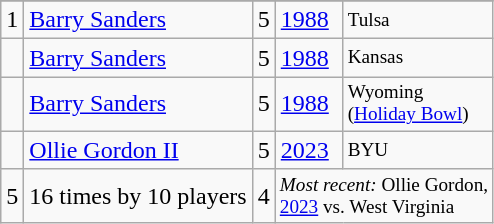<table class="wikitable">
<tr>
</tr>
<tr>
<td>1</td>
<td><a href='#'>Barry Sanders</a></td>
<td>5</td>
<td><a href='#'>1988</a></td>
<td style="font-size:80%;">Tulsa</td>
</tr>
<tr>
<td></td>
<td><a href='#'>Barry Sanders</a></td>
<td>5</td>
<td><a href='#'>1988</a></td>
<td style="font-size:80%;">Kansas</td>
</tr>
<tr>
<td></td>
<td><a href='#'>Barry Sanders</a></td>
<td>5</td>
<td><a href='#'>1988</a></td>
<td style="font-size:80%;">Wyoming<br>(<a href='#'>Holiday Bowl</a>)</td>
</tr>
<tr>
<td></td>
<td><a href='#'>Ollie Gordon II</a></td>
<td>5</td>
<td><a href='#'>2023</a></td>
<td style="font-size:80%;">BYU</td>
</tr>
<tr>
<td>5</td>
<td>16 times by 10 players</td>
<td>4</td>
<td colspan=2 style="font-size:80%;"><em>Most recent:</em> Ollie Gordon,<br><a href='#'>2023</a> vs. West Virginia</td>
</tr>
</table>
